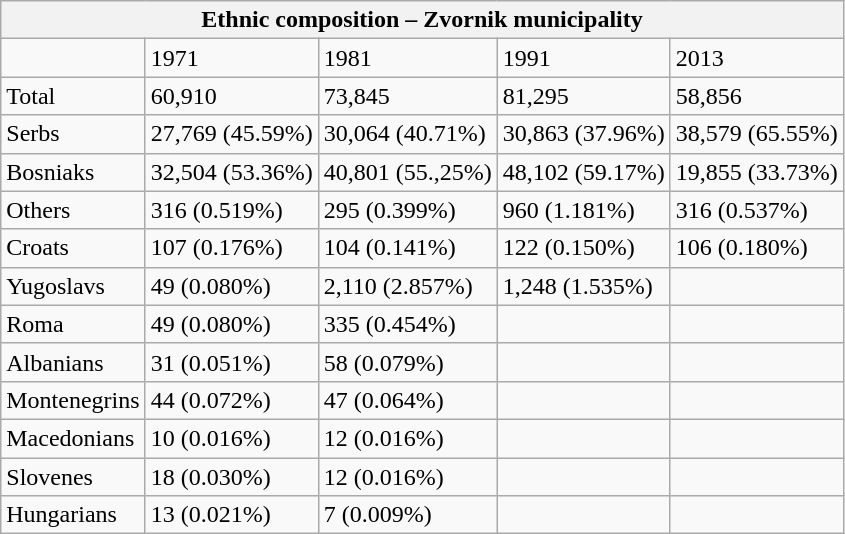<table class="wikitable">
<tr>
<th colspan="8">Ethnic composition – Zvornik municipality</th>
</tr>
<tr>
<td></td>
<td>1971</td>
<td>1981</td>
<td>1991</td>
<td>2013</td>
</tr>
<tr>
<td>Total</td>
<td>60,910</td>
<td>73,845</td>
<td>81,295</td>
<td>58,856</td>
</tr>
<tr>
<td>Serbs</td>
<td>27,769 (45.59%)</td>
<td>30,064 (40.71%)</td>
<td>30,863 (37.96%)</td>
<td>38,579 (65.55%)</td>
</tr>
<tr>
<td>Bosniaks</td>
<td>32,504 (53.36%)</td>
<td>40,801 (55.,25%)</td>
<td>48,102 (59.17%)</td>
<td>19,855 (33.73%)</td>
</tr>
<tr>
<td>Others</td>
<td>316 (0.519%)</td>
<td>295 (0.399%)</td>
<td>960 (1.181%)</td>
<td>316 (0.537%)</td>
</tr>
<tr>
<td>Croats</td>
<td>107 (0.176%)</td>
<td>104 (0.141%)</td>
<td>122 (0.150%)</td>
<td>106 (0.180%)</td>
</tr>
<tr>
<td>Yugoslavs</td>
<td>49 (0.080%)</td>
<td>2,110 (2.857%)</td>
<td>1,248 (1.535%)</td>
<td></td>
</tr>
<tr>
<td>Roma</td>
<td>49 (0.080%)</td>
<td>335 (0.454%)</td>
<td></td>
<td></td>
</tr>
<tr>
<td>Albanians</td>
<td>31 (0.051%)</td>
<td>58 (0.079%)</td>
<td></td>
<td></td>
</tr>
<tr>
<td>Montenegrins</td>
<td>44 (0.072%)</td>
<td>47 (0.064%)</td>
<td></td>
<td></td>
</tr>
<tr>
<td>Macedonians</td>
<td>10 (0.016%)</td>
<td>12 (0.016%)</td>
<td></td>
<td></td>
</tr>
<tr>
<td>Slovenes</td>
<td>18 (0.030%)</td>
<td>12 (0.016%)</td>
<td></td>
<td></td>
</tr>
<tr>
<td>Hungarians</td>
<td>13 (0.021%)</td>
<td>7 (0.009%)</td>
<td></td>
<td></td>
</tr>
</table>
